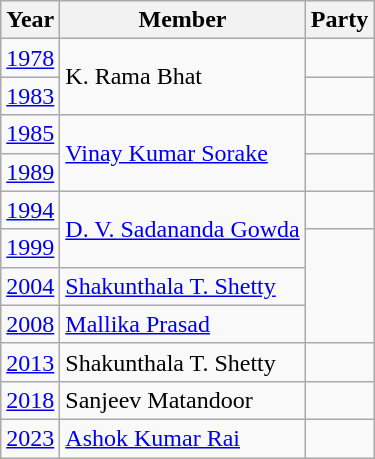<table class="wikitable sortable">
<tr>
<th>Year</th>
<th>Member</th>
<th colspan="2">Party</th>
</tr>
<tr>
<td><a href='#'>1978</a></td>
<td rowspan="2">K. Rama Bhat</td>
<td></td>
</tr>
<tr>
<td><a href='#'>1983</a></td>
<td></td>
</tr>
<tr>
<td><a href='#'>1985</a></td>
<td rowspan="2"><a href='#'>Vinay Kumar Sorake</a></td>
<td></td>
</tr>
<tr>
<td><a href='#'>1989</a></td>
</tr>
<tr>
<td><a href='#'>1994</a></td>
<td rowspan="2"><a href='#'>D. V. Sadananda Gowda</a></td>
<td></td>
</tr>
<tr>
<td><a href='#'>1999</a></td>
</tr>
<tr>
<td><a href='#'>2004</a></td>
<td><a href='#'>Shakunthala T. Shetty</a></td>
</tr>
<tr>
<td><a href='#'>2008</a></td>
<td><a href='#'>Mallika Prasad</a></td>
</tr>
<tr>
<td><a href='#'>2013</a></td>
<td>Shakunthala T. Shetty</td>
<td></td>
</tr>
<tr>
<td><a href='#'>2018</a></td>
<td>Sanjeev Matandoor</td>
<td></td>
</tr>
<tr>
<td><a href='#'>2023</a></td>
<td><a href='#'>Ashok Kumar Rai</a></td>
<td></td>
</tr>
</table>
